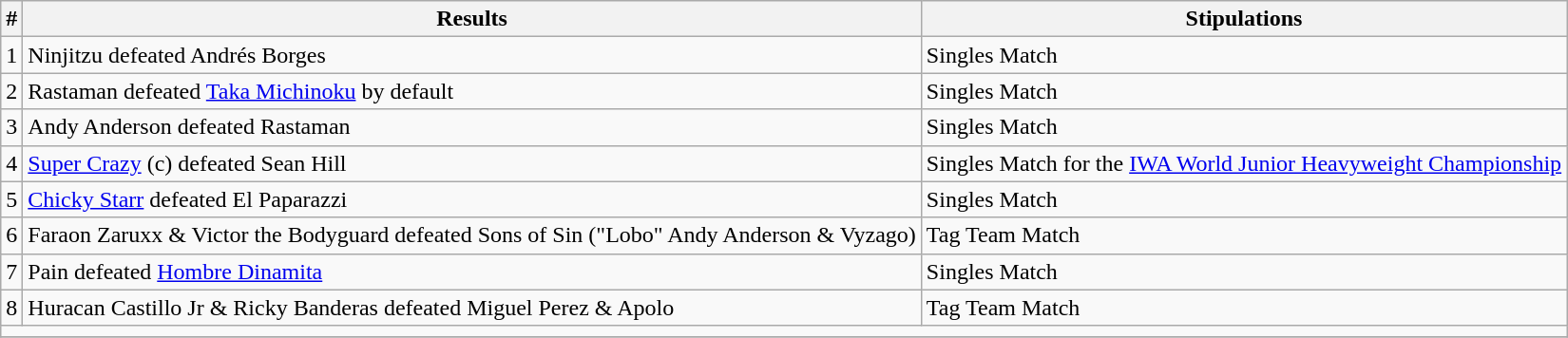<table class="wikitable">
<tr>
<th>#</th>
<th>Results</th>
<th>Stipulations</th>
</tr>
<tr>
<td>1</td>
<td>Ninjitzu defeated Andrés Borges</td>
<td>Singles Match</td>
</tr>
<tr>
<td>2</td>
<td>Rastaman defeated <a href='#'>Taka Michinoku</a> by default</td>
<td>Singles Match</td>
</tr>
<tr>
<td>3</td>
<td>Andy Anderson defeated Rastaman</td>
<td>Singles Match</td>
</tr>
<tr>
<td>4</td>
<td><a href='#'>Super Crazy</a> (c) defeated Sean Hill</td>
<td>Singles Match for the <a href='#'>IWA World Junior Heavyweight Championship</a></td>
</tr>
<tr>
<td>5</td>
<td><a href='#'>Chicky Starr</a> defeated El Paparazzi</td>
<td>Singles Match</td>
</tr>
<tr>
<td>6</td>
<td>Faraon Zaruxx & Victor the Bodyguard defeated Sons of Sin ("Lobo" Andy Anderson & Vyzago)</td>
<td>Tag Team Match</td>
</tr>
<tr>
<td>7</td>
<td>Pain defeated <a href='#'>Hombre Dinamita</a></td>
<td>Singles Match</td>
</tr>
<tr>
<td>8</td>
<td>Huracan Castillo Jr & Ricky Banderas defeated Miguel Perez & Apolo</td>
<td>Tag Team Match</td>
</tr>
<tr>
<td colspan="10"></td>
</tr>
<tr>
</tr>
</table>
